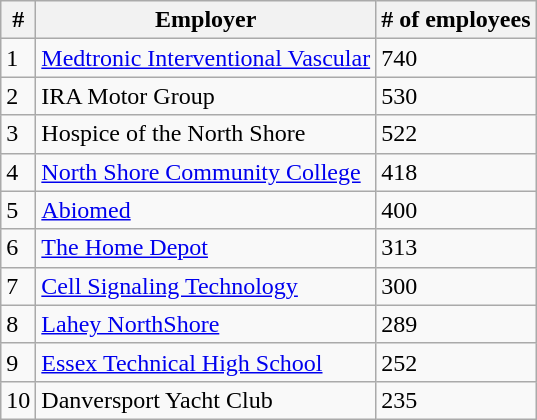<table class="wikitable">
<tr>
<th>#</th>
<th>Employer</th>
<th># of employees</th>
</tr>
<tr>
<td>1</td>
<td><a href='#'>Medtronic Interventional Vascular</a></td>
<td>740</td>
</tr>
<tr>
<td>2</td>
<td>IRA Motor Group</td>
<td>530</td>
</tr>
<tr>
<td>3</td>
<td>Hospice of the North Shore</td>
<td>522</td>
</tr>
<tr>
<td>4</td>
<td><a href='#'>North Shore Community College</a></td>
<td>418</td>
</tr>
<tr>
<td>5</td>
<td><a href='#'>Abiomed</a></td>
<td>400</td>
</tr>
<tr>
<td>6</td>
<td><a href='#'>The Home Depot</a></td>
<td>313</td>
</tr>
<tr>
<td>7</td>
<td><a href='#'>Cell Signaling Technology</a></td>
<td>300</td>
</tr>
<tr>
<td>8</td>
<td><a href='#'>Lahey NorthShore</a></td>
<td>289</td>
</tr>
<tr>
<td>9</td>
<td><a href='#'>Essex Technical High School</a></td>
<td>252</td>
</tr>
<tr>
<td>10</td>
<td>Danversport Yacht Club</td>
<td>235</td>
</tr>
</table>
